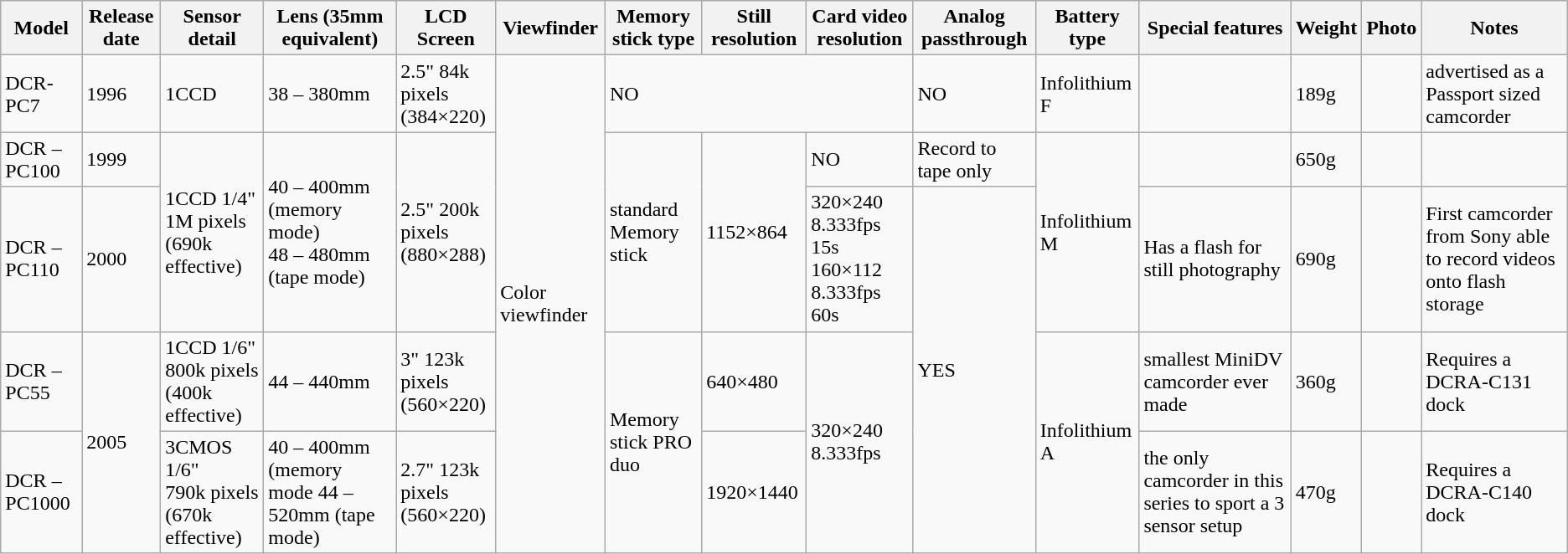<table class="wikitable">
<tr>
<th>Model</th>
<th>Release date</th>
<th>Sensor detail</th>
<th>Lens (35mm equivalent)</th>
<th>LCD Screen</th>
<th>Viewfinder</th>
<th>Memory stick type</th>
<th>Still resolution</th>
<th>Card video resolution</th>
<th>Analog passthrough</th>
<th>Battery type</th>
<th>Special features</th>
<th>Weight</th>
<th>Photo</th>
<th>Notes</th>
</tr>
<tr>
<td>DCR- PC7</td>
<td>1996</td>
<td>1CCD </td>
<td>38 – 380mm</td>
<td>2.5" 84k pixels<br>(384×220)</td>
<td rowspan="5">Color viewfinder</td>
<td colspan="3">NO</td>
<td>NO</td>
<td>Infolithium F</td>
<td></td>
<td>189g</td>
<td></td>
<td>advertised as a Passport sized camcorder</td>
</tr>
<tr>
<td>DCR – PC100</td>
<td>1999</td>
<td rowspan="2">1CCD 1/4"<br>1M pixels<br>(690k effective)</td>
<td rowspan="2">40 – 400mm (memory mode)<br>48 – 480mm 
(tape mode)</td>
<td rowspan="2">2.5" 200k pixels<br>(880×288)</td>
<td rowspan="2">standard Memory stick</td>
<td rowspan="2">1152×864</td>
<td>NO</td>
<td>Record to tape only</td>
<td rowspan="2">Infolithium M</td>
<td></td>
<td>650g</td>
<td></td>
<td></td>
</tr>
<tr>
<td>DCR – PC110</td>
<td>2000</td>
<td>320×240 8.333fps 15s<br>160×112 8.333fps 60s</td>
<td rowspan="3">YES</td>
<td>Has a flash for still photography</td>
<td>690g</td>
<td></td>
<td>First camcorder from Sony able to record videos onto flash storage</td>
</tr>
<tr>
<td>DCR – PC55</td>
<td rowspan="2">2005</td>
<td>1CCD 1/6"<br>800k pixels (400k effective)</td>
<td>44 – 440mm</td>
<td>3" 123k pixels<br>(560×220)</td>
<td rowspan="2">Memory stick PRO duo</td>
<td>640×480</td>
<td rowspan="2">320×240 8.333fps</td>
<td rowspan="2">Infolithium A</td>
<td>smallest MiniDV camcorder ever made</td>
<td>360g</td>
<td></td>
<td>Requires a DCRA-C131 dock</td>
</tr>
<tr>
<td>DCR – PC1000</td>
<td>3CMOS 1/6"<br>790k pixels (670k effective)</td>
<td>40 – 400mm<br>(memory mode
44 – 520mm (tape mode)</td>
<td>2.7" 123k pixels<br>(560×220)</td>
<td>1920×1440</td>
<td>the only camcorder in this series to sport a 3 sensor setup</td>
<td>470g</td>
<td></td>
<td>Requires a DCRA-C140 dock</td>
</tr>
</table>
